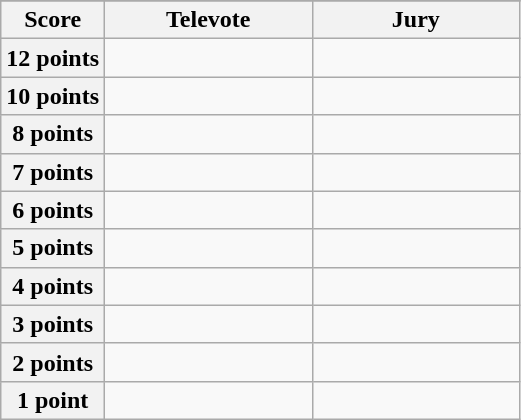<table class="wikitable">
<tr>
</tr>
<tr>
<th scope="col" width="20%">Score</th>
<th scope="col" width="40%">Televote</th>
<th scope="col" width="40%">Jury</th>
</tr>
<tr>
<th scope="row">12 points</th>
<td></td>
<td></td>
</tr>
<tr>
<th scope="row">10 points</th>
<td></td>
<td></td>
</tr>
<tr>
<th scope="row">8 points</th>
<td></td>
<td></td>
</tr>
<tr>
<th scope="row">7 points</th>
<td></td>
<td></td>
</tr>
<tr>
<th scope="row">6 points</th>
<td></td>
<td></td>
</tr>
<tr>
<th scope="row">5 points</th>
<td></td>
<td></td>
</tr>
<tr>
<th scope="row">4 points</th>
<td></td>
<td></td>
</tr>
<tr>
<th scope="row">3 points</th>
<td></td>
<td></td>
</tr>
<tr>
<th scope="row">2 points</th>
<td></td>
<td></td>
</tr>
<tr>
<th scope="row">1 point</th>
<td></td>
<td></td>
</tr>
</table>
